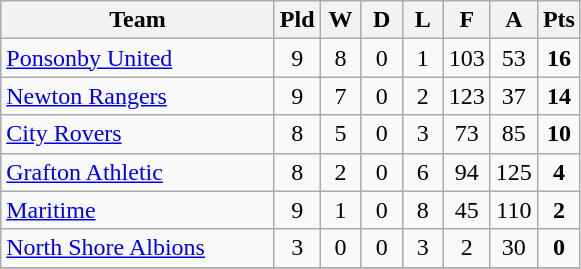<table class="wikitable" style="text-align:center;">
<tr>
<th width=175>Team</th>
<th width=20 abbr="Played">Pld</th>
<th width=20 abbr="Won">W</th>
<th width=20 abbr="Drawn">D</th>
<th width=20 abbr="Lost">L</th>
<th width=20 abbr="For">F</th>
<th width=20 abbr="Against">A</th>
<th width=20 abbr="Points">Pts</th>
</tr>
<tr>
<td style="text-align:left;"><a href='#'>Ponsonby United</a></td>
<td>9</td>
<td>8</td>
<td>0</td>
<td>1</td>
<td>103</td>
<td>53</td>
<td><strong>16</strong></td>
</tr>
<tr>
<td style="text-align:left;"><a href='#'>Newton Rangers</a></td>
<td>9</td>
<td>7</td>
<td>0</td>
<td>2</td>
<td>123</td>
<td>37</td>
<td><strong>14</strong></td>
</tr>
<tr>
<td style="text-align:left;"><a href='#'>City Rovers</a></td>
<td>8</td>
<td>5</td>
<td>0</td>
<td>3</td>
<td>73</td>
<td>85</td>
<td><strong>10</strong></td>
</tr>
<tr>
<td style="text-align:left;"><a href='#'>Grafton Athletic</a></td>
<td>8</td>
<td>2</td>
<td>0</td>
<td>6</td>
<td>94</td>
<td>125</td>
<td><strong>4</strong></td>
</tr>
<tr>
<td style="text-align:left;"><a href='#'>Maritime</a></td>
<td>9</td>
<td>1</td>
<td>0</td>
<td>8</td>
<td>45</td>
<td>110</td>
<td><strong>2</strong></td>
</tr>
<tr>
<td style="text-align:left;"><a href='#'>North Shore Albions</a></td>
<td>3</td>
<td>0</td>
<td>0</td>
<td>3</td>
<td>2</td>
<td>30</td>
<td><strong>0</strong></td>
</tr>
<tr>
</tr>
</table>
